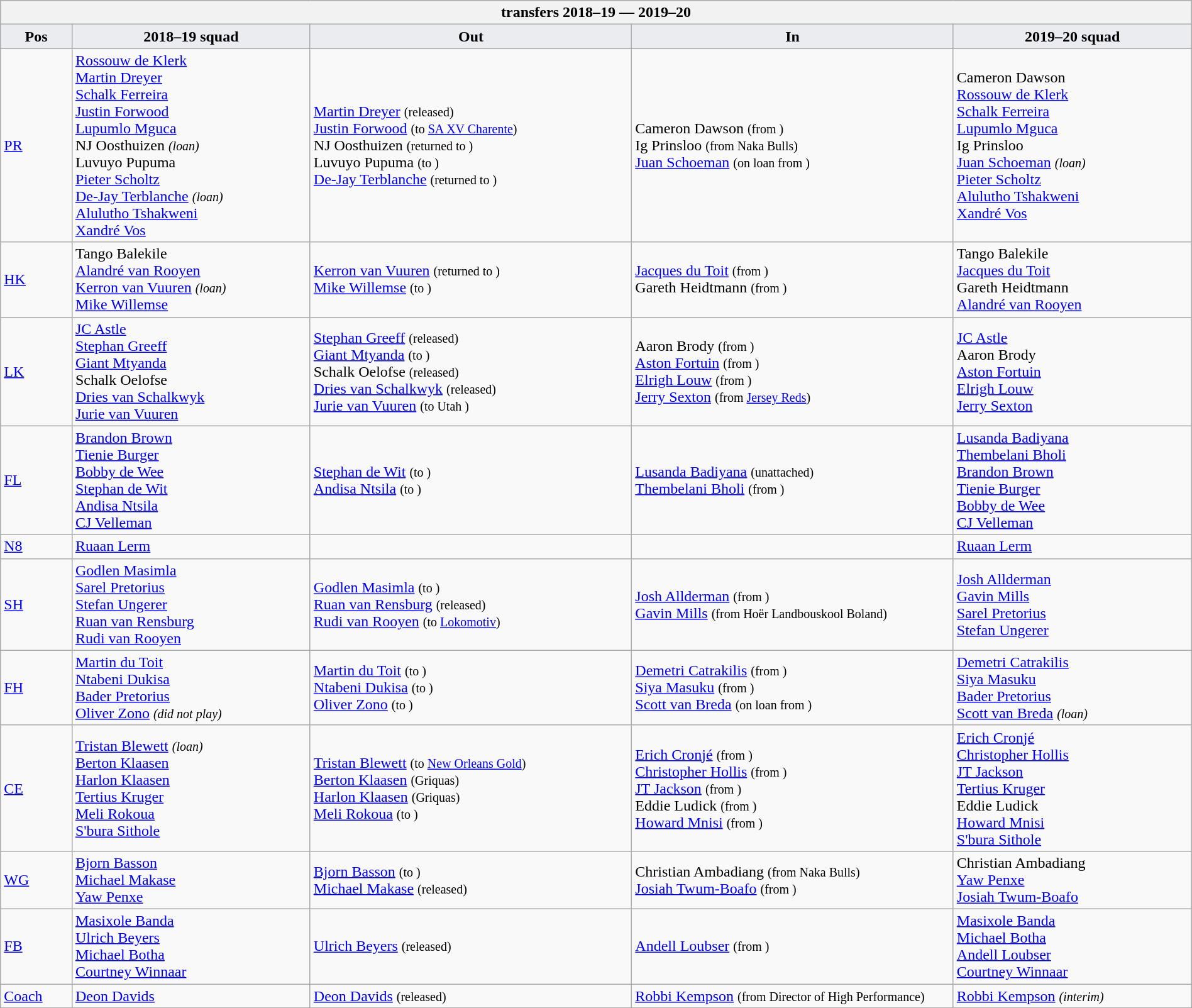<table class="wikitable" style="text-align: left; width:100%">
<tr>
<th colspan="100%"> transfers 2018–19 — 2019–20</th>
</tr>
<tr>
<th style="background:#ebecf0; width:6%;">Pos</th>
<th style="background:#ebecf0; width:20%;">2018–19 squad</th>
<th style="background:#ebecf0; width:27%;">Out</th>
<th style="background:#ebecf0; width:27%;">In</th>
<th style="background:#ebecf0; width:20%;">2019–20 squad</th>
</tr>
<tr>
<td><a href='#'>PR</a></td>
<td> <a href='#'>Rossouw de Klerk</a> <br> <a href='#'>Martin Dreyer</a> <br> <a href='#'>Schalk Ferreira</a> <br> <a href='#'>Justin Forwood</a> <br> <a href='#'>Lupumlo Mguca</a> <br> NJ Oosthuizen <small><em>(loan)</em></small> <br> Luvuyo Pupuma <br> <a href='#'>Pieter Scholtz</a> <br> <a href='#'>De-Jay Terblanche</a> <small><em>(loan)</em></small> <br> <a href='#'>Alulutho Tshakweni</a> <br> <a href='#'>Xandré Vos</a></td>
<td>  <a href='#'>Martin Dreyer</a> <small>(released)</small> <br>  <a href='#'>Justin Forwood</a> <small>(to  <a href='#'>SA XV Charente</a>)</small> <br>  NJ Oosthuizen <small>(returned to )</small> <br>  Luvuyo Pupuma <small>(to )</small> <br>  <a href='#'>De-Jay Terblanche</a> <small>(returned to )</small></td>
<td>  Cameron Dawson <small>(from )</small> <br>  Ig Prinsloo <small>(from Naka Bulls)</small> <br>  <a href='#'>Juan Schoeman</a> <small>(on loan from )</small></td>
<td> Cameron Dawson <br> <a href='#'>Rossouw de Klerk</a> <br> <a href='#'>Schalk Ferreira</a> <br> <a href='#'>Lupumlo Mguca</a> <br> Ig Prinsloo <br> <a href='#'>Juan Schoeman</a> <small><em>(loan)</em></small> <br> <a href='#'>Pieter Scholtz</a> <br> <a href='#'>Alulutho Tshakweni</a> <br> <a href='#'>Xandré Vos</a></td>
</tr>
<tr>
<td><a href='#'>HK</a></td>
<td> Tango Balekile <br> <a href='#'>Alandré van Rooyen</a> <br> <a href='#'>Kerron van Vuuren</a> <small><em>(loan)</em></small> <br> <a href='#'>Mike Willemse</a></td>
<td>  <a href='#'>Kerron van Vuuren</a> <small>(returned to )</small> <br>  <a href='#'>Mike Willemse</a> <small>(to )</small></td>
<td>  <a href='#'>Jacques du Toit</a> <small>(from )</small> <br>  Gareth Heidtmann <small>(from )</small></td>
<td> Tango Balekile <br> <a href='#'>Jacques du Toit</a> <br> Gareth Heidtmann <br> <a href='#'>Alandré van Rooyen</a></td>
</tr>
<tr>
<td><a href='#'>LK</a></td>
<td> <a href='#'>JC Astle</a> <br> <a href='#'>Stephan Greeff</a> <br> <a href='#'>Giant Mtyanda</a> <br> Schalk Oelofse <br> <a href='#'>Dries van Schalkwyk</a> <br> <a href='#'>Jurie van Vuuren</a></td>
<td> <a href='#'>Stephan Greeff</a> <small>(released)</small> <br>  <a href='#'>Giant Mtyanda</a> <small>(to )</small> <br>  Schalk Oelofse <small>(released)</small> <br>  <a href='#'>Dries van Schalkwyk</a> <small>(released)</small> <br>  <a href='#'>Jurie van Vuuren</a> <small>(to Utah )</small></td>
<td>  Aaron Brody <small>(from )</small> <br>  <a href='#'>Aston Fortuin</a> <small>(from )</small> <br>  <a href='#'>Elrigh Louw</a> <small>(from )</small> <br>  <a href='#'>Jerry Sexton</a> <small>(from  <a href='#'>Jersey Reds</a>)</small></td>
<td> <a href='#'>JC Astle</a> <br> Aaron Brody <br> <a href='#'>Aston Fortuin</a> <br> <a href='#'>Elrigh Louw</a> <br> <a href='#'>Jerry Sexton</a></td>
</tr>
<tr>
<td><a href='#'>FL</a></td>
<td> <a href='#'>Brandon Brown</a> <br> <a href='#'>Tienie Burger</a> <br> <a href='#'>Bobby de Wee</a> <br> <a href='#'>Stephan de Wit</a> <br> <a href='#'>Andisa Ntsila</a> <br> <a href='#'>CJ Velleman</a></td>
<td>  <a href='#'>Stephan de Wit</a> <small>(to )</small> <br>  <a href='#'>Andisa Ntsila</a> <small>(to )</small></td>
<td>  <a href='#'>Lusanda Badiyana</a> <small>(unattached)</small> <br>  <a href='#'>Thembelani Bholi</a> <small>(from )</small></td>
<td> <a href='#'>Lusanda Badiyana</a> <br> <a href='#'>Thembelani Bholi</a> <br> <a href='#'>Brandon Brown</a> <br> <a href='#'>Tienie Burger</a> <br> <a href='#'>Bobby de Wee</a> <br> <a href='#'>CJ Velleman</a></td>
</tr>
<tr>
<td><a href='#'>N8</a></td>
<td> <a href='#'>Ruaan Lerm</a></td>
<td></td>
<td></td>
<td> <a href='#'>Ruaan Lerm</a></td>
</tr>
<tr>
<td><a href='#'>SH</a></td>
<td> <a href='#'>Godlen Masimla</a> <br> <a href='#'>Sarel Pretorius</a> <br> <a href='#'>Stefan Ungerer</a> <br> <a href='#'>Ruan van Rensburg</a> <br> <a href='#'>Rudi van Rooyen</a></td>
<td>  <a href='#'>Godlen Masimla</a> <small>(to )</small> <br>  <a href='#'>Ruan van Rensburg</a> <small>(released)</small> <br>  <a href='#'>Rudi van Rooyen</a> <small>(to  <a href='#'>Lokomotiv</a>)</small></td>
<td>  <a href='#'>Josh Allderman</a> <small>(from )</small> <br>  <a href='#'>Gavin Mills</a> <small>(from Hoër Landbouskool Boland)</small></td>
<td> <a href='#'>Josh Allderman</a> <br> <a href='#'>Gavin Mills</a> <br> <a href='#'>Sarel Pretorius</a> <br> <a href='#'>Stefan Ungerer</a></td>
</tr>
<tr>
<td><a href='#'>FH</a></td>
<td> <a href='#'>Martin du Toit</a> <br> <a href='#'>Ntabeni Dukisa</a> <br> <a href='#'>Bader Pretorius</a> <br> <a href='#'>Oliver Zono</a> <small><em>(did not play)</em></small></td>
<td>  <a href='#'>Martin du Toit</a> <small>(to )</small> <br>  <a href='#'>Ntabeni Dukisa</a> <small>(to )</small> <br>  <a href='#'>Oliver Zono</a> <small>(to )</small></td>
<td>  <a href='#'>Demetri Catrakilis</a> <small>(from )</small> <br>  <a href='#'>Siya Masuku</a> <small>(from )</small> <br>  <a href='#'>Scott van Breda</a> <small>(on loan from )</small></td>
<td> <a href='#'>Demetri Catrakilis</a> <br> <a href='#'>Siya Masuku</a> <br> <a href='#'>Bader Pretorius</a> <br> <a href='#'>Scott van Breda</a> <small><em>(loan)</em></small></td>
</tr>
<tr>
<td><a href='#'>CE</a></td>
<td> <a href='#'>Tristan Blewett</a> <small><em>(loan)</em></small> <br> <a href='#'>Berton Klaasen</a> <br> <a href='#'>Harlon Klaasen</a> <br> <a href='#'>Tertius Kruger</a> <br> <a href='#'>Meli Rokoua</a> <br> <a href='#'>S'bura Sithole</a></td>
<td> <a href='#'>Tristan Blewett</a> <small>(to  <a href='#'>New Orleans Gold</a>)</small> <br>  <a href='#'>Berton Klaasen</a> <small>(Griquas)</small> <br>  <a href='#'>Harlon Klaasen</a> <small>(Griquas)</small> <br>  <a href='#'>Meli Rokoua</a> <small>(to )</small></td>
<td>  <a href='#'>Erich Cronjé</a> <small>(from )</small> <br>  <a href='#'>Christopher Hollis</a> <small>(from )</small> <br>  <a href='#'>JT Jackson</a> <small>(from )</small> <br>  Eddie Ludick <small>(from )</small> <br>  <a href='#'>Howard Mnisi</a> <small>(from )</small></td>
<td> <a href='#'>Erich Cronjé</a> <br> <a href='#'>Christopher Hollis</a> <br> <a href='#'>JT Jackson</a> <br> <a href='#'>Tertius Kruger</a> <br> Eddie Ludick <br> <a href='#'>Howard Mnisi</a> <br> <a href='#'>S'bura Sithole</a></td>
</tr>
<tr>
<td><a href='#'>WG</a></td>
<td> <a href='#'>Bjorn Basson</a> <br> <a href='#'>Michael Makase</a> <br> <a href='#'>Yaw Penxe</a></td>
<td>  <a href='#'>Bjorn Basson</a> <small>(to )</small> <br>  <a href='#'>Michael Makase</a> <small>(released)</small></td>
<td>  Christian Ambadiang <small>(from Naka Bulls)</small> <br>  <a href='#'>Josiah Twum-Boafo</a> <small>(from )</small></td>
<td> Christian Ambadiang <br> <a href='#'>Yaw Penxe</a> <br> <a href='#'>Josiah Twum-Boafo</a></td>
</tr>
<tr>
<td><a href='#'>FB</a></td>
<td> <a href='#'>Masixole Banda</a> <br> <a href='#'>Ulrich Beyers</a> <br> <a href='#'>Michael Botha</a> <br> <a href='#'>Courtney Winnaar</a></td>
<td>  <a href='#'>Ulrich Beyers</a> <small>(released)</small></td>
<td>  <a href='#'>Andell Loubser</a> <small>(from )</small></td>
<td> <a href='#'>Masixole Banda</a> <br> <a href='#'>Michael Botha</a> <br> <a href='#'>Andell Loubser</a> <br> <a href='#'>Courtney Winnaar</a></td>
</tr>
<tr>
<td><a href='#'>Coach</a></td>
<td> <a href='#'>Deon Davids</a></td>
<td>  <a href='#'>Deon Davids</a> <small>(released)</small></td>
<td>  <a href='#'>Robbi Kempson</a> <small>(from Director of High Performance)</small></td>
<td> <a href='#'>Robbi Kempson</a> <small><em>(interim)</em></small></td>
</tr>
</table>
